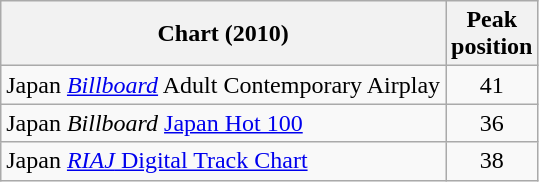<table class="wikitable sortable">
<tr>
<th>Chart (2010)</th>
<th>Peak<br>position</th>
</tr>
<tr>
<td>Japan <em><a href='#'>Billboard</a></em> Adult Contemporary Airplay</td>
<td align="center">41</td>
</tr>
<tr>
<td>Japan <em>Billboard</em> <a href='#'>Japan Hot 100</a></td>
<td align="center">36</td>
</tr>
<tr>
<td>Japan <a href='#'><em>RIAJ</em> Digital Track Chart</a></td>
<td align="center">38</td>
</tr>
</table>
